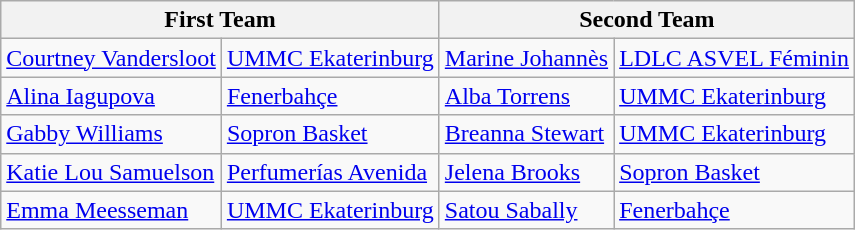<table | class="wikitable">
<tr>
<th colspan=2>First Team</th>
<th colspan=2>Second Team</th>
</tr>
<tr>
<td> <a href='#'>Courtney Vandersloot</a></td>
<td> <a href='#'>UMMC Ekaterinburg</a></td>
<td> <a href='#'>Marine Johannès</a></td>
<td> <a href='#'>LDLC ASVEL Féminin</a></td>
</tr>
<tr>
<td> <a href='#'>Alina Iagupova</a></td>
<td> <a href='#'>Fenerbahçe</a></td>
<td> <a href='#'>Alba Torrens</a></td>
<td> <a href='#'>UMMC Ekaterinburg</a></td>
</tr>
<tr>
<td> <a href='#'>Gabby Williams</a></td>
<td> <a href='#'>Sopron Basket</a></td>
<td> <a href='#'>Breanna Stewart</a></td>
<td> <a href='#'>UMMC Ekaterinburg</a></td>
</tr>
<tr>
<td> <a href='#'>Katie Lou Samuelson</a></td>
<td> <a href='#'>Perfumerías Avenida</a></td>
<td> <a href='#'>Jelena Brooks</a></td>
<td> <a href='#'>Sopron Basket</a></td>
</tr>
<tr>
<td> <a href='#'>Emma Meesseman</a></td>
<td> <a href='#'>UMMC Ekaterinburg</a></td>
<td> <a href='#'>Satou Sabally</a></td>
<td> <a href='#'>Fenerbahçe</a></td>
</tr>
</table>
